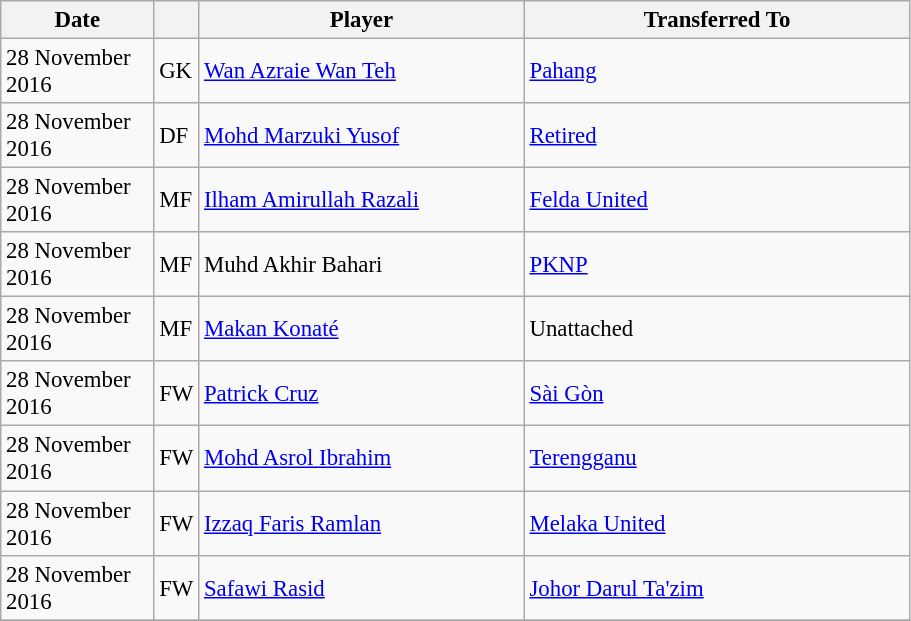<table class="wikitable plainrowheaders sortable" style="font-size:95%">
<tr>
<th scope=col style="width:95px;"><strong>Date</strong></th>
<th></th>
<th scope=col style="width:210px;"><strong>Player</strong></th>
<th scope=col style="width:250px;"><strong>Transferred To</strong></th>
</tr>
<tr>
<td>28 November 2016</td>
<td>GK</td>
<td> <a href='#'>Wan Azraie Wan Teh</a></td>
<td> <a href='#'>Pahang</a></td>
</tr>
<tr>
<td>28 November 2016</td>
<td>DF</td>
<td> <a href='#'>Mohd Marzuki Yusof</a></td>
<td><a href='#'>Retired</a></td>
</tr>
<tr>
<td>28 November 2016</td>
<td>MF</td>
<td> <a href='#'>Ilham Amirullah Razali</a></td>
<td> <a href='#'>Felda United</a></td>
</tr>
<tr>
<td>28 November 2016</td>
<td>MF</td>
<td> Muhd Akhir Bahari</td>
<td> <a href='#'>PKNP</a></td>
</tr>
<tr>
<td>28 November 2016</td>
<td>MF</td>
<td> <a href='#'>Makan Konaté</a></td>
<td>Unattached</td>
</tr>
<tr>
<td>28 November 2016</td>
<td>FW</td>
<td> <a href='#'>Patrick Cruz</a></td>
<td> <a href='#'>Sài Gòn</a></td>
</tr>
<tr>
<td>28 November 2016</td>
<td>FW</td>
<td> <a href='#'>Mohd Asrol Ibrahim</a></td>
<td> <a href='#'>Terengganu</a></td>
</tr>
<tr>
<td>28 November 2016</td>
<td>FW</td>
<td> <a href='#'>Izzaq Faris Ramlan</a></td>
<td> <a href='#'>Melaka United</a></td>
</tr>
<tr>
<td>28 November 2016</td>
<td>FW</td>
<td> <a href='#'>Safawi Rasid</a></td>
<td> <a href='#'>Johor Darul Ta'zim</a></td>
</tr>
<tr>
</tr>
</table>
